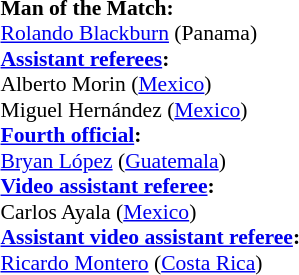<table width=50% style="font-size:90%">
<tr>
<td><br><strong>Man of the Match:</strong>
<br><a href='#'>Rolando Blackburn</a> (Panama)<br><strong><a href='#'>Assistant referees</a>:</strong>
<br>Alberto Morin (<a href='#'>Mexico</a>)
<br>Miguel Hernández (<a href='#'>Mexico</a>)
<br><strong><a href='#'>Fourth official</a>:</strong>
<br><a href='#'>Bryan López</a> (<a href='#'>Guatemala</a>)
<br><strong><a href='#'>Video assistant referee</a>:</strong>
<br>Carlos Ayala (<a href='#'>Mexico</a>)
<br><strong><a href='#'>Assistant video assistant referee</a>:</strong>
<br><a href='#'>Ricardo Montero</a> (<a href='#'>Costa Rica</a>)</td>
</tr>
</table>
